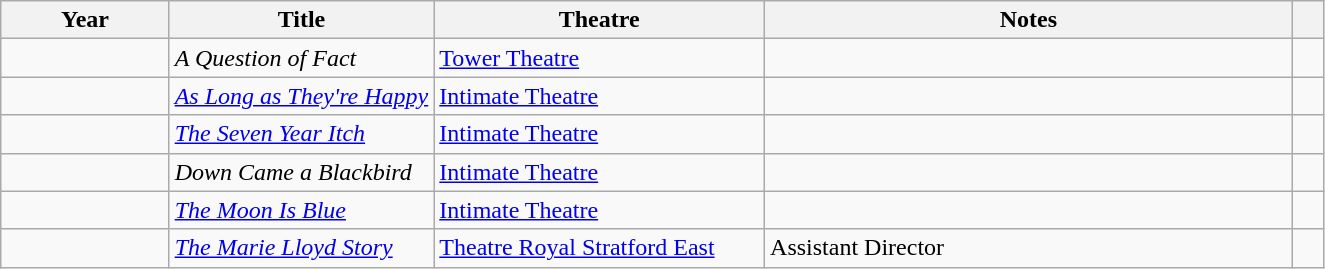<table class="wikitable plainrowheaders" style="margin-right: 0">
<tr style="vertical-align: top">
<th scope="col">Year</th>
<th scope="col" style="width: 20%">Title</th>
<th scope="col" style="width: 25%">Theatre</th>
<th scope="col">Notes</th>
<th scope="col" class="unsortable"></th>
</tr>
<tr style="vertical-align: top">
<td scope="row"></td>
<td><em>A Question of Fact</em></td>
<td><a href='#'>Tower Theatre</a></td>
<td></td>
<td></td>
</tr>
<tr style="vertical-align: top">
<td scope="row"></td>
<td><em><a href='#'>As Long as They're Happy</a></em></td>
<td><a href='#'>Intimate Theatre</a></td>
<td></td>
<td></td>
</tr>
<tr style="vertical-align: top">
<td scope="row"></td>
<td><em><a href='#'>The Seven Year Itch</a></em></td>
<td><a href='#'>Intimate Theatre</a></td>
<td></td>
<td></td>
</tr>
<tr style="vertical-align: top">
<td scope="row"></td>
<td><em>Down Came a Blackbird</em></td>
<td><a href='#'>Intimate Theatre</a></td>
<td></td>
<td></td>
</tr>
<tr style="vertical-align: top">
<td scope="row"></td>
<td><em><a href='#'>The Moon Is Blue</a></em></td>
<td><a href='#'>Intimate Theatre</a></td>
<td></td>
<td></td>
</tr>
<tr style="vertical-align: top">
<td scope="row"></td>
<td><em><a href='#'>The Marie Lloyd Story</a></em></td>
<td><a href='#'>Theatre Royal Stratford East</a></td>
<td>Assistant Director</td>
<td></td>
</tr>
</table>
